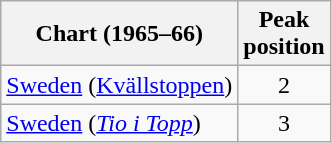<table class="wikitable sortable">
<tr>
<th>Chart (1965–66)</th>
<th>Peak<br>position</th>
</tr>
<tr>
<td><a href='#'>Sweden</a> (<a href='#'>Kvällstoppen</a>)</td>
<td align="center">2</td>
</tr>
<tr>
<td><a href='#'>Sweden</a> (<em><a href='#'>Tio i Topp</a></em>)</td>
<td style="text-align:center;">3</td>
</tr>
</table>
